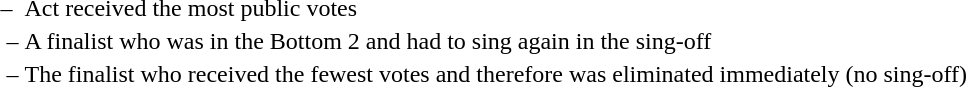<table>
<tr valign="top">
<td> –</td>
<td>Act received the most public votes</td>
</tr>
<tr valign="top">
<td> –</td>
<td>A finalist who was in the Bottom 2 and had to sing again in the sing-off</td>
</tr>
<tr valign="top">
<td> –</td>
<td>The finalist who received the fewest votes and therefore was eliminated immediately (no sing-off)</td>
</tr>
<tr valign="top">
</tr>
</table>
